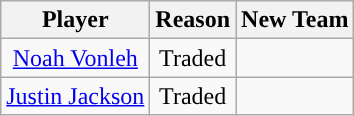<table class="wikitable sortable sortable" style="text-align: center">
<tr>
<th>Player</th>
<th>Reason</th>
<th>New Team</th>
</tr>
<tr>
<td><a href='#'>Noah Vonleh</a></td>
<td>Traded</td>
<td></td>
</tr>
<tr>
<td><a href='#'>Justin Jackson</a></td>
<td>Traded</td>
<td></td>
</tr>
</table>
